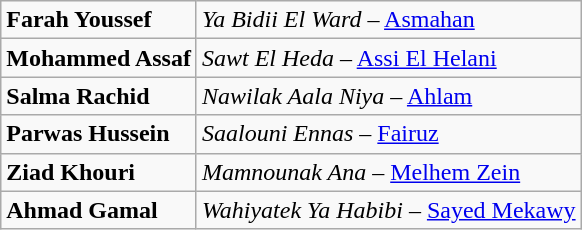<table class="wikitable">
<tr>
<td><strong>Farah Youssef</strong></td>
<td><em>Ya Bidii El Ward</em> – <a href='#'>Asmahan</a></td>
</tr>
<tr>
<td><strong>Mohammed Assaf</strong></td>
<td><em>Sawt El Heda</em> – <a href='#'>Assi El Helani</a></td>
</tr>
<tr>
<td><strong>Salma Rachid</strong></td>
<td><em>Nawilak Aala Niya</em> – <a href='#'>Ahlam</a></td>
</tr>
<tr>
<td><strong>Parwas Hussein</strong></td>
<td><em>Saalouni Ennas</em> – <a href='#'>Fairuz</a></td>
</tr>
<tr>
<td><strong>Ziad Khouri</strong></td>
<td><em>Mamnounak Ana</em> – <a href='#'>Melhem Zein</a></td>
</tr>
<tr>
<td><strong>Ahmad Gamal</strong></td>
<td><em>Wahiyatek Ya Habibi</em> – <a href='#'>Sayed Mekawy</a></td>
</tr>
</table>
